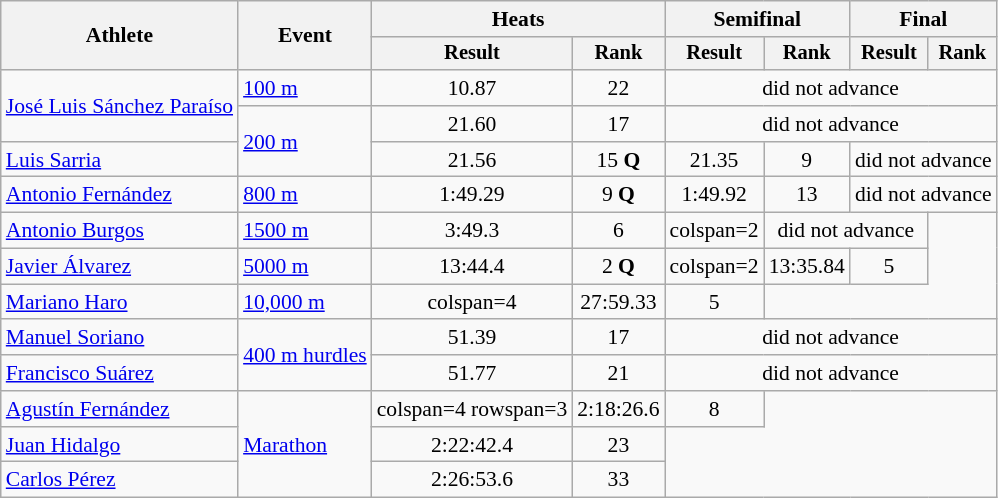<table class="wikitable" style="font-size:90%">
<tr>
<th rowspan="2">Athlete</th>
<th rowspan="2">Event</th>
<th colspan="2">Heats</th>
<th colspan="2">Semifinal</th>
<th colspan="2">Final</th>
</tr>
<tr style="font-size:95%">
<th>Result</th>
<th>Rank</th>
<th>Result</th>
<th>Rank</th>
<th>Result</th>
<th>Rank</th>
</tr>
<tr align=center>
<td align=left rowspan=2><a href='#'>José Luis Sánchez Paraíso</a></td>
<td align=left><a href='#'>100 m</a></td>
<td>10.87</td>
<td>22</td>
<td colspan=4>did not advance</td>
</tr>
<tr align=center>
<td align=left rowspan=2><a href='#'>200 m</a></td>
<td>21.60</td>
<td>17</td>
<td colspan=4>did not advance</td>
</tr>
<tr align=center>
<td align=left><a href='#'>Luis Sarria</a></td>
<td>21.56</td>
<td>15 <strong>Q</strong></td>
<td>21.35</td>
<td>9</td>
<td colspan=2>did not advance</td>
</tr>
<tr align=center>
<td align=left><a href='#'>Antonio Fernández</a></td>
<td align=left><a href='#'>800 m</a></td>
<td>1:49.29</td>
<td>9 <strong>Q</strong></td>
<td>1:49.92</td>
<td>13</td>
<td colspan=2>did not advance</td>
</tr>
<tr align=center>
<td align=left><a href='#'>Antonio Burgos</a></td>
<td align=left><a href='#'>1500 m</a></td>
<td>3:49.3</td>
<td>6</td>
<td>colspan=2 </td>
<td colspan=2>did not advance</td>
</tr>
<tr align=center>
<td align=left><a href='#'>Javier Álvarez</a></td>
<td align=left><a href='#'>5000 m</a></td>
<td>13:44.4</td>
<td>2 <strong>Q</strong></td>
<td>colspan=2 </td>
<td>13:35.84</td>
<td>5</td>
</tr>
<tr align=center>
<td align=left><a href='#'>Mariano Haro</a></td>
<td align=left><a href='#'>10,000 m</a></td>
<td>colspan=4 </td>
<td>27:59.33 <strong></strong></td>
<td>5</td>
</tr>
<tr align=center>
<td align=left><a href='#'>Manuel Soriano</a></td>
<td align=left rowspan=2><a href='#'>400 m hurdles</a></td>
<td>51.39</td>
<td>17</td>
<td colspan=4>did not advance</td>
</tr>
<tr align=center>
<td align=left><a href='#'>Francisco Suárez</a></td>
<td>51.77</td>
<td>21</td>
<td colspan=4>did not advance</td>
</tr>
<tr align=center>
<td align=left><a href='#'>Agustín Fernández</a></td>
<td align=left rowspan=3><a href='#'>Marathon</a></td>
<td>colspan=4 rowspan=3 </td>
<td>2:18:26.6</td>
<td>8</td>
</tr>
<tr align=center>
<td align=left><a href='#'>Juan Hidalgo</a></td>
<td>2:22:42.4</td>
<td>23</td>
</tr>
<tr align=center>
<td align=left><a href='#'>Carlos Pérez</a></td>
<td>2:26:53.6</td>
<td>33</td>
</tr>
</table>
